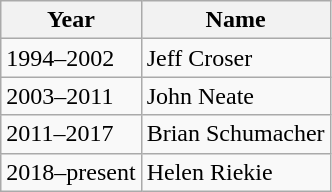<table class="wikitable">
<tr>
<th>Year</th>
<th>Name</th>
</tr>
<tr>
<td>1994–2002</td>
<td>Jeff Croser</td>
</tr>
<tr>
<td>2003–2011</td>
<td>John Neate</td>
</tr>
<tr>
<td>2011–2017</td>
<td>Brian Schumacher</td>
</tr>
<tr>
<td>2018–present</td>
<td>Helen Riekie</td>
</tr>
</table>
